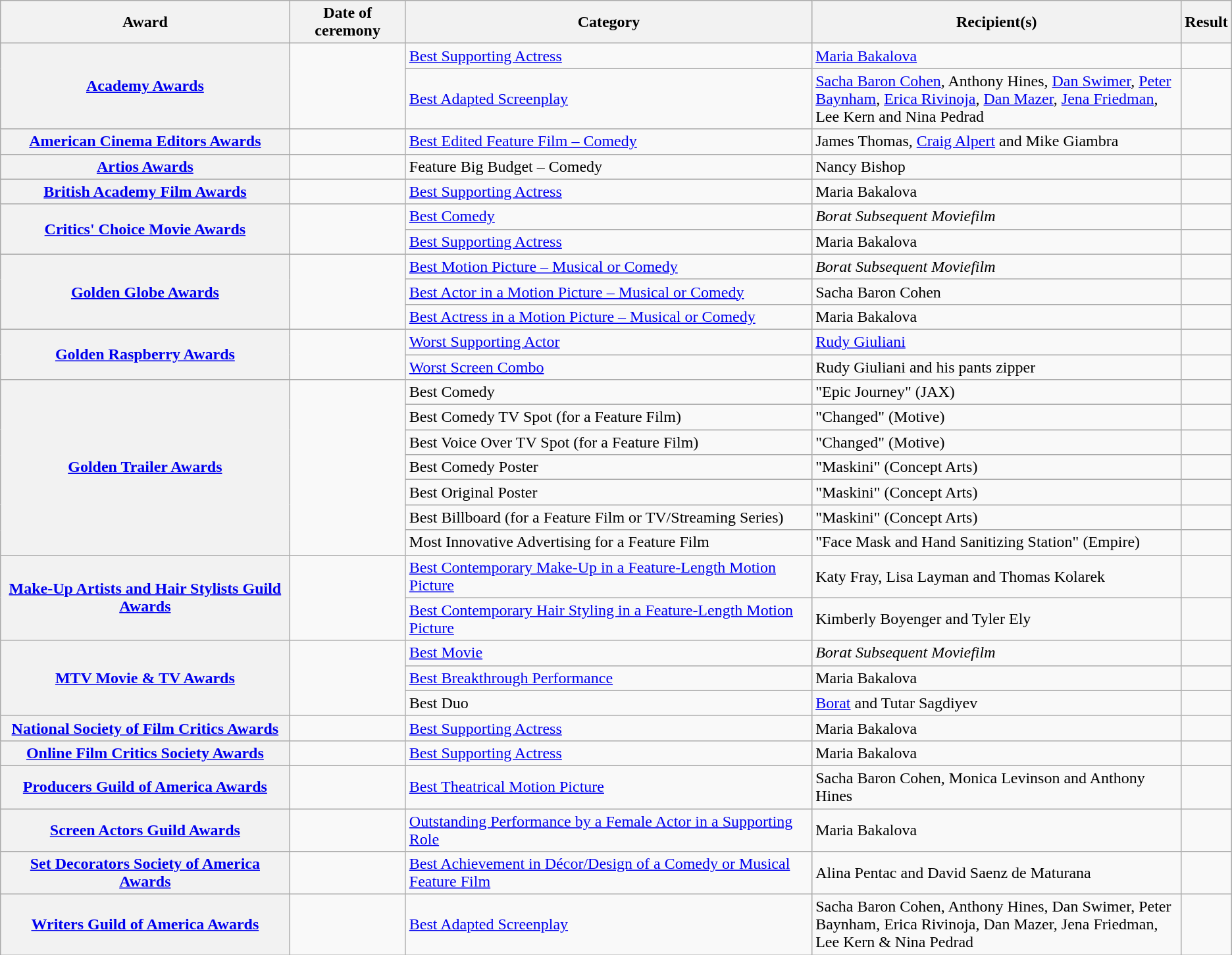<table class="wikitable sortable plainrowheaders">
<tr>
<th scope="col">Award</th>
<th scope="col">Date of ceremony</th>
<th scope="col">Category</th>
<th scope="col" style="width:30%;">Recipient(s)</th>
<th scope="col">Result</th>
</tr>
<tr>
<th scope="rowgroup" rowspan="2"><a href='#'>Academy Awards</a></th>
<td rowspan="2"><a href='#'></a></td>
<td><a href='#'>Best Supporting Actress</a></td>
<td data-sort-value="Balakova"><a href='#'>Maria Bakalova</a></td>
<td></td>
</tr>
<tr>
<td><a href='#'>Best Adapted Screenplay</a></td>
<td data-sort-value="Baron Cohen"><a href='#'>Sacha Baron Cohen</a>, Anthony Hines, <a href='#'>Dan Swimer</a>, <a href='#'>Peter Baynham</a>, <a href='#'>Erica Rivinoja</a>, <a href='#'>Dan Mazer</a>, <a href='#'>Jena Friedman</a>, Lee Kern and Nina Pedrad</td>
<td></td>
</tr>
<tr>
<th scope="row"><a href='#'>American Cinema Editors Awards</a></th>
<td><a href='#'></a></td>
<td><a href='#'>Best Edited Feature Film – Comedy</a></td>
<td data-sort-value="Thomas">James Thomas, <a href='#'>Craig Alpert</a> and Mike Giambra</td>
<td></td>
</tr>
<tr>
<th scope="row"><a href='#'>Artios Awards</a></th>
<td></td>
<td>Feature Big Budget – Comedy</td>
<td data-sort-value="Bishop">Nancy Bishop</td>
<td></td>
</tr>
<tr>
<th scope="row"><a href='#'>British Academy Film Awards</a></th>
<td><a href='#'></a></td>
<td><a href='#'>Best Supporting Actress</a></td>
<td data-sort-value="Balakova">Maria Bakalova</td>
<td></td>
</tr>
<tr>
<th scope="rowgroup" rowspan="2"><a href='#'>Critics' Choice Movie Awards</a></th>
<td rowspan="2"><a href='#'></a></td>
<td><a href='#'>Best Comedy</a></td>
<td><em>Borat Subsequent Moviefilm</em></td>
<td></td>
</tr>
<tr>
<td><a href='#'>Best Supporting Actress</a></td>
<td data-sort-value="Balakova">Maria Bakalova</td>
<td></td>
</tr>
<tr>
<th scope="rowgroup" rowspan="3"><a href='#'>Golden Globe Awards</a></th>
<td rowspan="3"><a href='#'></a></td>
<td><a href='#'>Best Motion Picture – Musical or Comedy</a></td>
<td><em>Borat Subsequent Moviefilm</em></td>
<td></td>
</tr>
<tr>
<td><a href='#'>Best Actor in a Motion Picture – Musical or Comedy</a></td>
<td data-sort-value="Baron Cohen">Sacha Baron Cohen</td>
<td></td>
</tr>
<tr>
<td><a href='#'>Best Actress in a Motion Picture – Musical or Comedy</a></td>
<td data-sort-value="Balakova">Maria Bakalova</td>
<td></td>
</tr>
<tr>
<th scope="rowgroup" rowspan="2"><a href='#'>Golden Raspberry Awards</a></th>
<td rowspan="2"><a href='#'></a></td>
<td><a href='#'>Worst Supporting Actor</a></td>
<td data-sort-value="Giuliani"><a href='#'>Rudy Giuliani</a></td>
<td></td>
</tr>
<tr>
<td><a href='#'>Worst Screen Combo</a></td>
<td data-sort-value="Giuliani">Rudy Giuliani and his pants zipper</td>
<td></td>
</tr>
<tr>
<th scope="rowgroup" rowspan="7"><a href='#'>Golden Trailer Awards</a></th>
<td rowspan="7"></td>
<td>Best Comedy</td>
<td data-sort-value="Epic Journey">"Epic Journey" (JAX)</td>
<td></td>
</tr>
<tr>
<td>Best Comedy TV Spot (for a Feature Film)</td>
<td data-sort-value="Changed">"Changed" (Motive)</td>
<td></td>
</tr>
<tr>
<td>Best Voice Over TV Spot (for a Feature Film)</td>
<td data-sort-value="Changed">"Changed" (Motive)</td>
<td></td>
</tr>
<tr>
<td>Best Comedy Poster</td>
<td data-sort-value="Maskini">"Maskini" (Concept Arts)</td>
<td></td>
</tr>
<tr>
<td>Best Original Poster</td>
<td data-sort-value="Maskini">"Maskini" (Concept Arts)</td>
<td></td>
</tr>
<tr>
<td>Best Billboard (for a Feature Film or TV/Streaming Series)</td>
<td data-sort-value="Maskini">"Maskini" (Concept Arts)</td>
<td></td>
</tr>
<tr>
<td>Most Innovative Advertising for a Feature Film</td>
<td data-sort-value="Face Mask and Hand Sanitizing Station">"Face Mask and Hand Sanitizing Station" (Empire)</td>
<td></td>
</tr>
<tr>
<th scope="rowgroup" rowspan="2"><a href='#'>Make-Up Artists and Hair Stylists Guild Awards</a></th>
<td rowspan="2"><a href='#'></a></td>
<td><a href='#'>Best Contemporary Make-Up in a Feature-Length Motion Picture</a></td>
<td data-sort-value="Fray">Katy Fray, Lisa Layman and Thomas Kolarek</td>
<td></td>
</tr>
<tr>
<td><a href='#'>Best Contemporary Hair Styling in a Feature-Length Motion Picture</a></td>
<td data-sort-value="Boyenger">Kimberly Boyenger and Tyler Ely</td>
<td></td>
</tr>
<tr>
<th scope="rowgroup" rowspan="3"><a href='#'>MTV Movie & TV Awards</a></th>
<td rowspan="3"><a href='#'></a></td>
<td><a href='#'>Best Movie</a></td>
<td><em>Borat Subsequent Moviefilm</em></td>
<td></td>
</tr>
<tr>
<td><a href='#'>Best Breakthrough Performance</a></td>
<td data-sort-value="Balakova">Maria Bakalova</td>
<td></td>
</tr>
<tr>
<td>Best Duo</td>
<td data-sort-value="Sagdiyev"><a href='#'>Borat</a> and Tutar Sagdiyev</td>
<td></td>
</tr>
<tr>
<th scope="row"><a href='#'>National Society of Film Critics Awards</a></th>
<td><a href='#'></a></td>
<td><a href='#'>Best Supporting Actress</a></td>
<td data-sort-value="Balakova">Maria Bakalova</td>
<td></td>
</tr>
<tr>
<th scope="row"><a href='#'>Online Film Critics Society Awards</a></th>
<td><a href='#'></a></td>
<td><a href='#'>Best Supporting Actress</a></td>
<td data-sort-value="Balakova">Maria Bakalova</td>
<td></td>
</tr>
<tr>
<th scope="row"><a href='#'>Producers Guild of America Awards</a></th>
<td><a href='#'></a></td>
<td><a href='#'>Best Theatrical Motion Picture</a></td>
<td data-sort-value="Baron Cohen">Sacha Baron Cohen, Monica Levinson and Anthony Hines</td>
<td></td>
</tr>
<tr>
<th scope="row"><a href='#'>Screen Actors Guild Awards</a></th>
<td><a href='#'></a></td>
<td><a href='#'>Outstanding Performance by a Female Actor in a Supporting Role</a></td>
<td data-sort-value="Balakova">Maria Bakalova</td>
<td></td>
</tr>
<tr>
<th scope="row"><a href='#'>Set Decorators Society of America Awards</a></th>
<td><a href='#'></a></td>
<td><a href='#'>Best Achievement in Décor/Design of a Comedy or Musical Feature Film</a></td>
<td data-sort-value="Pentac">Alina Pentac and David Saenz de Maturana</td>
<td></td>
</tr>
<tr>
<th scope="row"><a href='#'>Writers Guild of America Awards</a></th>
<td><a href='#'></a></td>
<td><a href='#'>Best Adapted Screenplay</a></td>
<td data-sort-value="Baron Cohen">Sacha Baron Cohen, Anthony Hines, Dan Swimer, Peter Baynham, Erica Rivinoja, Dan Mazer, Jena Friedman, Lee Kern & Nina Pedrad</td>
<td></td>
</tr>
</table>
